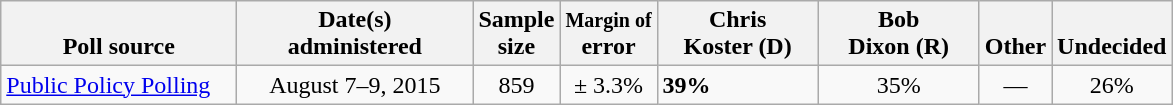<table class="wikitable">
<tr valign= bottom>
<th style="width:150px;">Poll source</th>
<th style="width:150px;">Date(s)<br>administered</th>
<th class=small>Sample<br>size</th>
<th><small>Margin of</small><br>error</th>
<th style="width:100px;">Chris<br>Koster (D)</th>
<th style="width:100px;">Bob<br>Dixon (R)</th>
<th style="width:40px;">Other</th>
<th style="width:40px;">Undecided</th>
</tr>
<tr>
<td><a href='#'>Public Policy Polling</a></td>
<td align=center>August 7–9, 2015</td>
<td align=center>859</td>
<td align=center>± 3.3%</td>
<td><strong>39%</strong></td>
<td align=center>35%</td>
<td align=center>—</td>
<td align=center>26%</td>
</tr>
</table>
